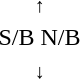<table style="text-align:center;">
<tr>
<td><small>  ↑ </small></td>
</tr>
<tr>
<td><span>S/B</span>   <span>N/B</span></td>
</tr>
<tr>
<td><small> ↓  </small></td>
</tr>
</table>
